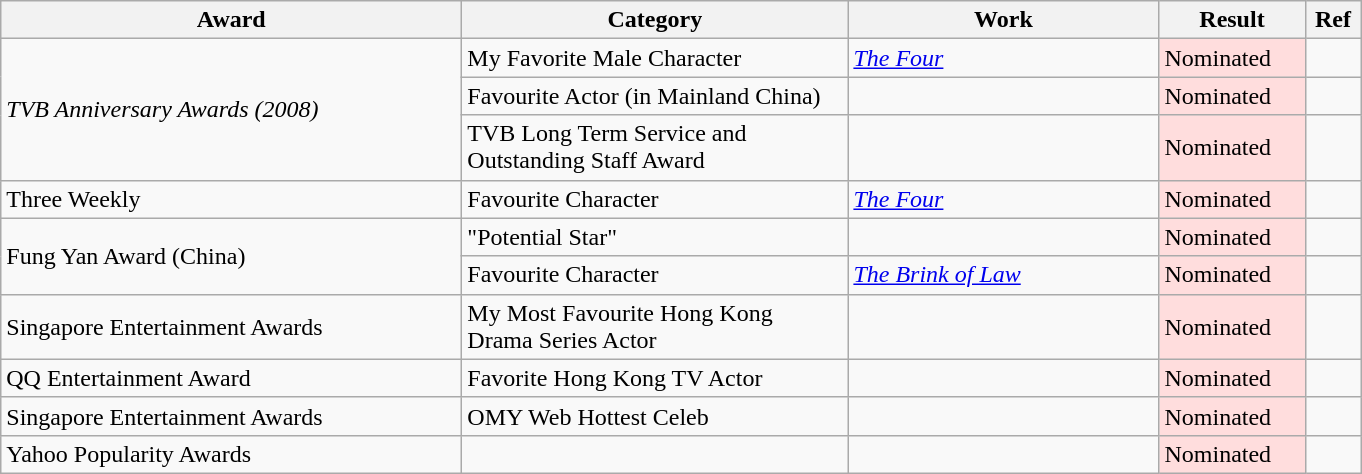<table class="wikitable">
<tr>
<th width="300">Award</th>
<th width="250">Category</th>
<th width="200">Work</th>
<th width="90">Result</th>
<th width="30">Ref</th>
</tr>
<tr>
<td rowspan="3"><em>TVB Anniversary Awards (2008)</em></td>
<td>My Favorite Male Character</td>
<td><em><a href='#'>The Four</a></em></td>
<td style="background: #ffdddd"><div>Nominated</div></td>
<td align="center"></td>
</tr>
<tr>
<td>Favourite Actor (in Mainland China)</td>
<td></td>
<td style="background: #ffdddd"><div>Nominated</div></td>
<td align="center"></td>
</tr>
<tr>
<td>TVB Long Term Service and Outstanding Staff Award</td>
<td></td>
<td style="background: #ffdddd"><div>Nominated</div></td>
<td align="center"></td>
</tr>
<tr>
<td>Three Weekly</td>
<td>Favourite Character</td>
<td><em><a href='#'>The Four</a></em></td>
<td style="background: #ffdddd"><div>Nominated</div></td>
<td align="center"></td>
</tr>
<tr>
<td rowspan="2">Fung Yan Award (China)</td>
<td>"Potential Star"</td>
<td></td>
<td style="background: #ffdddd"><div>Nominated</div></td>
<td align="center"></td>
</tr>
<tr>
<td>Favourite Character</td>
<td><em><a href='#'>The Brink of Law</a></em></td>
<td style="background: #ffdddd"><div>Nominated</div></td>
<td align="center"></td>
</tr>
<tr>
<td>Singapore Entertainment Awards</td>
<td>My Most Favourite Hong Kong Drama Series Actor</td>
<td></td>
<td style="background: #ffdddd"><div>Nominated</div></td>
<td align="center"></td>
</tr>
<tr>
<td>QQ Entertainment Award</td>
<td>Favorite Hong Kong TV Actor</td>
<td></td>
<td style="background: #ffdddd"><div>Nominated</div></td>
<td align="center"></td>
</tr>
<tr>
<td>Singapore Entertainment Awards</td>
<td>OMY Web Hottest Celeb</td>
<td></td>
<td style="background: #ffdddd"><div>Nominated</div></td>
<td align="center"></td>
</tr>
<tr>
<td>Yahoo Popularity Awards</td>
<td></td>
<td></td>
<td style="background: #ffdddd"><div>Nominated</div></td>
<td align="center"></td>
</tr>
</table>
